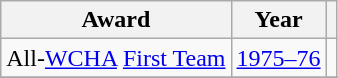<table class="wikitable">
<tr>
<th>Award</th>
<th>Year</th>
<th></th>
</tr>
<tr>
<td>All-<a href='#'>WCHA</a> <a href='#'>First Team</a></td>
<td><a href='#'>1975–76</a></td>
<td></td>
</tr>
<tr>
</tr>
</table>
